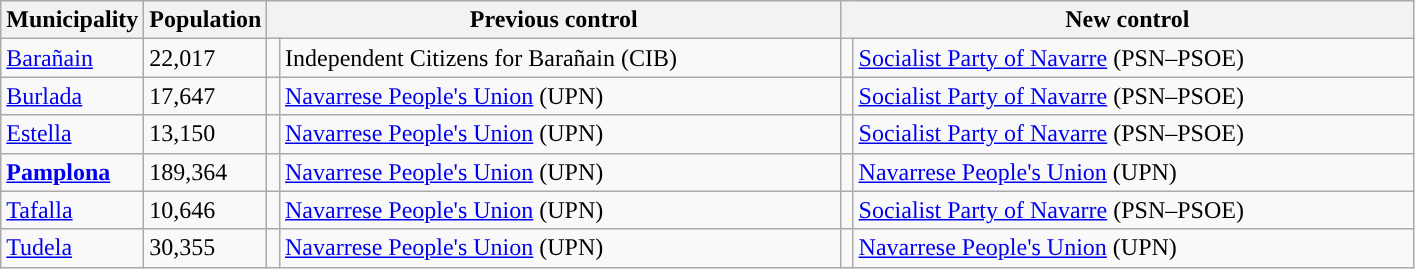<table class="wikitable sortable">
<tr>
<th>Municipality</th>
<th>Population</th>
<th colspan="2" style="width:375px;">Previous control</th>
<th colspan="2" style="width:375px;">New control</th>
</tr>
<tr>
<td><a href='#'>Barañain</a></td>
<td>22,017</td>
<td width="1" style="color:inherit;background:"></td>
<td>Independent Citizens for Barañain (CIB)</td>
<td width="1" style="color:inherit;background:"></td>
<td><a href='#'>Socialist Party of Navarre</a> (PSN–PSOE)</td>
</tr>
<tr>
<td><a href='#'>Burlada</a></td>
<td>17,647</td>
<td style="color:inherit;background:"></td>
<td><a href='#'>Navarrese People's Union</a> (UPN)</td>
<td style="color:inherit;background:"></td>
<td><a href='#'>Socialist Party of Navarre</a> (PSN–PSOE)</td>
</tr>
<tr>
<td><a href='#'>Estella</a></td>
<td>13,150</td>
<td style="color:inherit;background:"></td>
<td><a href='#'>Navarrese People's Union</a> (UPN)</td>
<td style="color:inherit;background:"></td>
<td><a href='#'>Socialist Party of Navarre</a> (PSN–PSOE)</td>
</tr>
<tr>
<td><strong><a href='#'>Pamplona</a></strong></td>
<td>189,364</td>
<td style="color:inherit;background:"></td>
<td><a href='#'>Navarrese People's Union</a> (UPN)</td>
<td style="color:inherit;background:"></td>
<td><a href='#'>Navarrese People's Union</a> (UPN)</td>
</tr>
<tr>
<td><a href='#'>Tafalla</a></td>
<td>10,646</td>
<td style="color:inherit;background:"></td>
<td><a href='#'>Navarrese People's Union</a> (UPN)</td>
<td style="color:inherit;background:"></td>
<td><a href='#'>Socialist Party of Navarre</a> (PSN–PSOE)</td>
</tr>
<tr>
<td><a href='#'>Tudela</a></td>
<td>30,355</td>
<td style="color:inherit;background:"></td>
<td><a href='#'>Navarrese People's Union</a> (UPN)</td>
<td style="color:inherit;background:"></td>
<td><a href='#'>Navarrese People's Union</a> (UPN)</td>
</tr>
</table>
